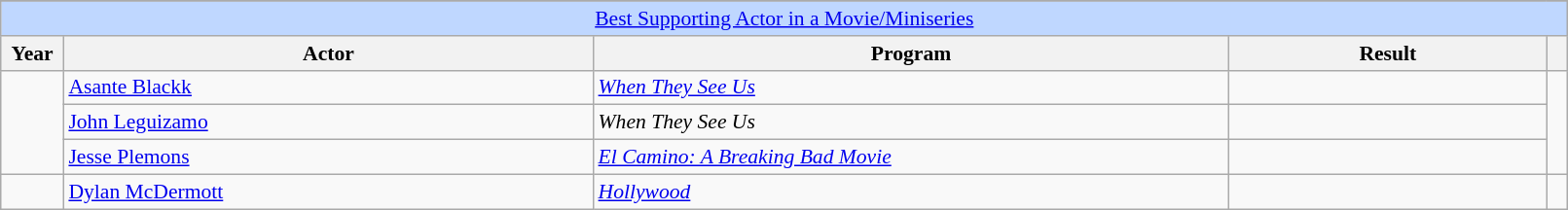<table class="wikitable plainrowheaders" style="font-size: 90%" width=85%>
<tr>
</tr>
<tr ---- bgcolor="#bfd7ff">
<td colspan=6 align=center><a href='#'>Best Supporting Actor in a Movie/Miniseries</a></td>
</tr>
<tr ---- bgcolor="#ebf5ff">
<th scope="col" style="width:2%;">Year</th>
<th scope="col" style="width:25%;">Actor</th>
<th scope="col" style="width:30%;">Program</th>
<th scope="col" style="width:15%;">Result</th>
<th scope="col" class="unsortable" style="width:1%;"></th>
</tr>
<tr>
<td rowspan="3"></td>
<td><a href='#'>Asante Blackk</a></td>
<td><em><a href='#'>When They See Us</a></em></td>
<td></td>
<td rowspan="3"></td>
</tr>
<tr>
<td><a href='#'>John Leguizamo</a></td>
<td><em>When They See Us</em></td>
<td></td>
</tr>
<tr>
<td><a href='#'>Jesse Plemons</a></td>
<td><em><a href='#'>El Camino: A Breaking Bad Movie</a></em></td>
<td></td>
</tr>
<tr>
<td></td>
<td><a href='#'>Dylan McDermott</a></td>
<td><em><a href='#'>Hollywood</a></em></td>
<td></td>
<td></td>
</tr>
</table>
